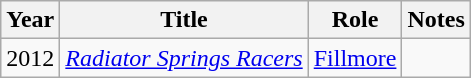<table class="wikitable sortable plainrowheaders" style="white-space:nowrap">
<tr>
<th>Year</th>
<th>Title</th>
<th>Role</th>
<th>Notes</th>
</tr>
<tr>
<td>2012</td>
<td><em><a href='#'>Radiator Springs Racers</a></em></td>
<td><a href='#'>Fillmore</a></td>
<td></td>
</tr>
</table>
